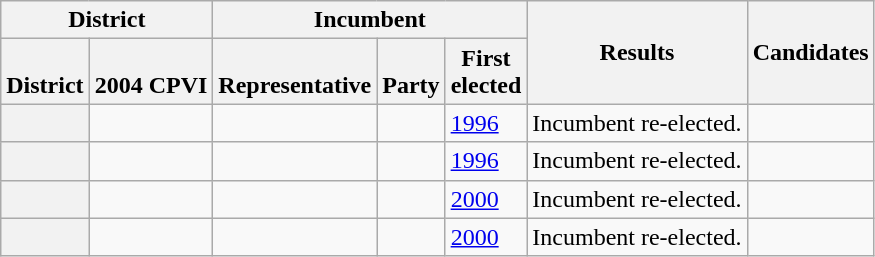<table class="wikitable sortable">
<tr>
<th colspan=2>District</th>
<th colspan=3>Incumbent</th>
<th rowspan=2>Results</th>
<th rowspan=2>Candidates</th>
</tr>
<tr valign=bottom>
<th>District</th>
<th>2004 CPVI</th>
<th>Representative</th>
<th>Party</th>
<th>First<br>elected</th>
</tr>
<tr>
<th></th>
<td></td>
<td></td>
<td></td>
<td><a href='#'>1996</a></td>
<td>Incumbent re-elected.</td>
<td nowrap></td>
</tr>
<tr>
<th></th>
<td></td>
<td></td>
<td></td>
<td><a href='#'>1996</a></td>
<td>Incumbent re-elected.</td>
<td nowrap></td>
</tr>
<tr>
<th></th>
<td></td>
<td></td>
<td></td>
<td><a href='#'>2000</a></td>
<td>Incumbent re-elected.</td>
<td nowrap></td>
</tr>
<tr>
<th></th>
<td></td>
<td></td>
<td></td>
<td><a href='#'>2000</a></td>
<td>Incumbent re-elected.</td>
<td nowrap></td>
</tr>
</table>
